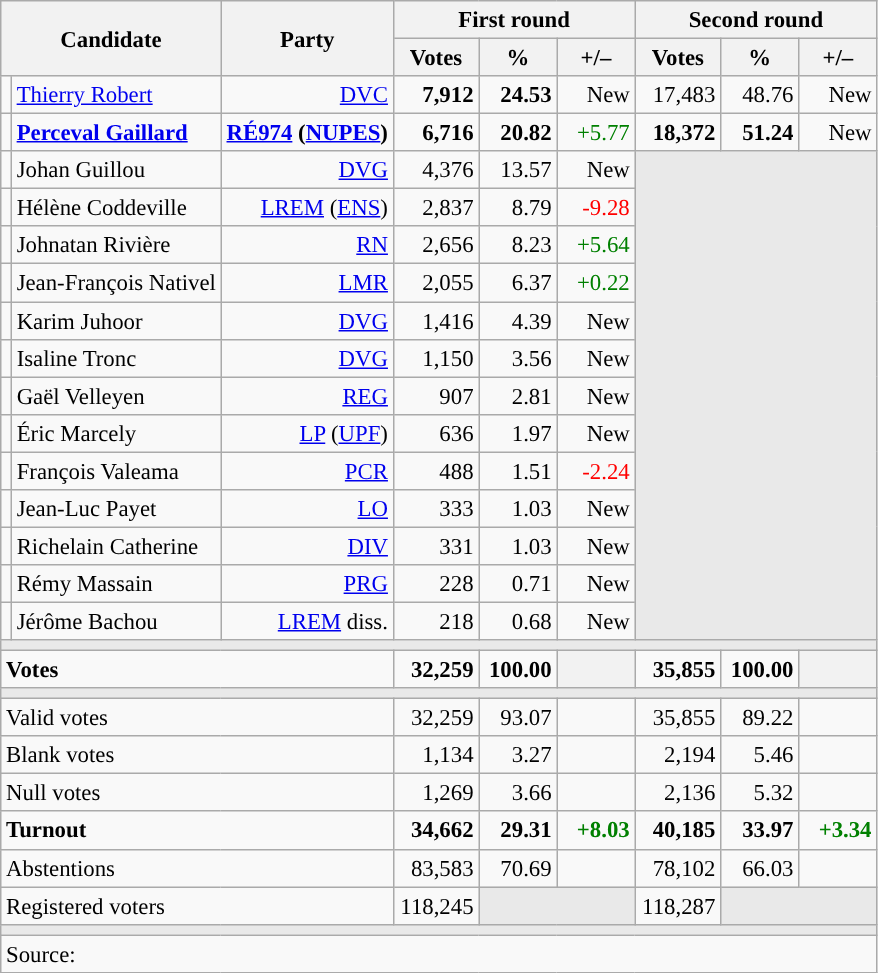<table class="wikitable" style="text-align:right;font-size:95%;">
<tr>
<th colspan="2" rowspan="2">Candidate</th>
<th rowspan="2">Party</th>
<th colspan="3">First round</th>
<th colspan="3">Second round</th>
</tr>
<tr>
<th style="width:50px;">Votes</th>
<th style="width:45px;">%</th>
<th style="width:45px;">+/–</th>
<th style="width:50px;">Votes</th>
<th style="width:45px;">%</th>
<th style="width:45px;">+/–</th>
</tr>
<tr>
<td style="color:inherit;background:"></td>
<td style="text-align:left;"><a href='#'>Thierry Robert</a></td>
<td><a href='#'>DVC</a></td>
<td><strong>7,912</strong></td>
<td><strong>24.53</strong></td>
<td>New</td>
<td>17,483</td>
<td>48.76</td>
<td>New</td>
</tr>
<tr>
<td style="color:inherit;background:"></td>
<td style="text-align:left;"><strong><a href='#'>Perceval Gaillard</a></strong></td>
<td><strong><a href='#'>RÉ974</a> (<a href='#'>NUPES</a>)</strong></td>
<td><strong>6,716</strong></td>
<td><strong>20.82</strong></td>
<td style="color:green;">+5.77</td>
<td><strong>18,372</strong></td>
<td><strong>51.24</strong></td>
<td>New</td>
</tr>
<tr>
<td style="color:inherit;background:"></td>
<td style="text-align:left;">Johan Guillou</td>
<td><a href='#'>DVG</a></td>
<td>4,376</td>
<td>13.57</td>
<td>New</td>
<td colspan="3" rowspan="13" style="background:#E9E9E9;"></td>
</tr>
<tr>
<td style="color:inherit;background:"></td>
<td style="text-align:left;">Hélène Coddeville</td>
<td><a href='#'>LREM</a> (<a href='#'>ENS</a>)</td>
<td>2,837</td>
<td>8.79</td>
<td style="color:red;">-9.28</td>
</tr>
<tr>
<td style="color:inherit;background:"></td>
<td style="text-align:left;">Johnatan Rivière</td>
<td><a href='#'>RN</a></td>
<td>2,656</td>
<td>8.23</td>
<td style="color:green;">+5.64</td>
</tr>
<tr>
<td style="color:inherit;background:"></td>
<td style="text-align:left;">Jean-François Nativel</td>
<td><a href='#'>LMR</a></td>
<td>2,055</td>
<td>6.37</td>
<td style="color:green;">+0.22</td>
</tr>
<tr>
<td style="color:inherit;background:"></td>
<td style="text-align:left;">Karim Juhoor</td>
<td><a href='#'>DVG</a></td>
<td>1,416</td>
<td>4.39</td>
<td>New</td>
</tr>
<tr>
<td style="color:inherit;background:"></td>
<td style="text-align:left;">Isaline Tronc</td>
<td><a href='#'>DVG</a></td>
<td>1,150</td>
<td>3.56</td>
<td>New</td>
</tr>
<tr>
<td style="color:inherit;background:"></td>
<td style="text-align:left;">Gaël Velleyen</td>
<td><a href='#'>REG</a></td>
<td>907</td>
<td>2.81</td>
<td>New</td>
</tr>
<tr>
<td style="color:inherit;background:"></td>
<td style="text-align:left;">Éric Marcely</td>
<td><a href='#'>LP</a> (<a href='#'>UPF</a>)</td>
<td>636</td>
<td>1.97</td>
<td>New</td>
</tr>
<tr>
<td style="color:inherit;background:"></td>
<td style="text-align:left;">François Valeama</td>
<td><a href='#'>PCR</a></td>
<td>488</td>
<td>1.51</td>
<td style="color:red;">-2.24</td>
</tr>
<tr>
<td style="color:inherit;background:"></td>
<td style="text-align:left;">Jean-Luc Payet</td>
<td><a href='#'>LO</a></td>
<td>333</td>
<td>1.03</td>
<td>New</td>
</tr>
<tr>
<td style="color:inherit;background:"></td>
<td style="text-align:left;">Richelain Catherine</td>
<td><a href='#'>DIV</a></td>
<td>331</td>
<td>1.03</td>
<td>New</td>
</tr>
<tr>
<td style="color:inherit;background:"></td>
<td style="text-align:left;">Rémy Massain</td>
<td><a href='#'>PRG</a></td>
<td>228</td>
<td>0.71</td>
<td>New</td>
</tr>
<tr>
<td style="color:inherit;background:"></td>
<td style="text-align:left;">Jérôme Bachou</td>
<td><a href='#'>LREM</a> diss.</td>
<td>218</td>
<td>0.68</td>
<td>New</td>
</tr>
<tr>
<td colspan="9" style="background:#E9E9E9;"></td>
</tr>
<tr style="font-weight:bold;">
<td colspan="3" style="text-align:left;">Votes</td>
<td>32,259</td>
<td>100.00</td>
<th></th>
<td>35,855</td>
<td>100.00</td>
<th></th>
</tr>
<tr>
<td colspan="9" style="background:#E9E9E9;"></td>
</tr>
<tr>
<td colspan="3" style="text-align:left;">Valid votes</td>
<td>32,259</td>
<td>93.07</td>
<td></td>
<td>35,855</td>
<td>89.22</td>
<td></td>
</tr>
<tr>
<td colspan="3" style="text-align:left;">Blank votes</td>
<td>1,134</td>
<td>3.27</td>
<td></td>
<td>2,194</td>
<td>5.46</td>
<td></td>
</tr>
<tr>
<td colspan="3" style="text-align:left;">Null votes</td>
<td>1,269</td>
<td>3.66</td>
<td></td>
<td>2,136</td>
<td>5.32</td>
<td></td>
</tr>
<tr>
<td colspan="3" style="text-align:left;"><strong>Turnout</strong></td>
<td><strong>34,662</strong></td>
<td><strong>29.31</strong></td>
<td style="color:green;"><strong>+8.03</strong></td>
<td><strong>40,185</strong></td>
<td><strong>33.97</strong></td>
<td style="color:green;"><strong>+3.34</strong></td>
</tr>
<tr>
<td colspan="3" style="text-align:left;">Abstentions</td>
<td>83,583</td>
<td>70.69</td>
<td></td>
<td>78,102</td>
<td>66.03</td>
<td></td>
</tr>
<tr>
<td colspan="3" style="text-align:left;">Registered voters</td>
<td>118,245</td>
<td colspan="2" style="background:#E9E9E9;"></td>
<td>118,287</td>
<td colspan="2" style="background:#E9E9E9;"></td>
</tr>
<tr>
<td colspan="9" style="background:#E9E9E9;"></td>
</tr>
<tr>
<td colspan="9" style="text-align:left;">Source: </td>
</tr>
</table>
